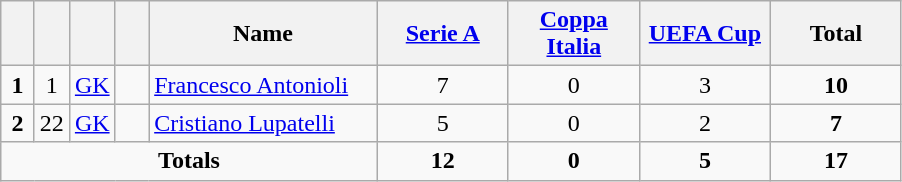<table class="wikitable" style="text-align:center">
<tr>
<th width=15></th>
<th width=15></th>
<th width=15></th>
<th width=15></th>
<th width=145>Name</th>
<th width=80><a href='#'>Serie A</a></th>
<th width=80><a href='#'>Coppa Italia</a></th>
<th width=80><a href='#'>UEFA Cup</a></th>
<th width=80>Total</th>
</tr>
<tr>
<td><strong>1</strong></td>
<td>1</td>
<td><a href='#'>GK</a></td>
<td></td>
<td align=left><a href='#'>Francesco Antonioli</a></td>
<td>7</td>
<td>0</td>
<td>3</td>
<td><strong>10</strong></td>
</tr>
<tr>
<td><strong>2</strong></td>
<td>22</td>
<td><a href='#'>GK</a></td>
<td></td>
<td align=left><a href='#'>Cristiano Lupatelli</a></td>
<td>5</td>
<td>0</td>
<td>2</td>
<td><strong>7</strong></td>
</tr>
<tr>
<td colspan=5><strong>Totals</strong></td>
<td><strong>12</strong></td>
<td><strong>0</strong></td>
<td><strong>5</strong></td>
<td><strong>17</strong></td>
</tr>
</table>
